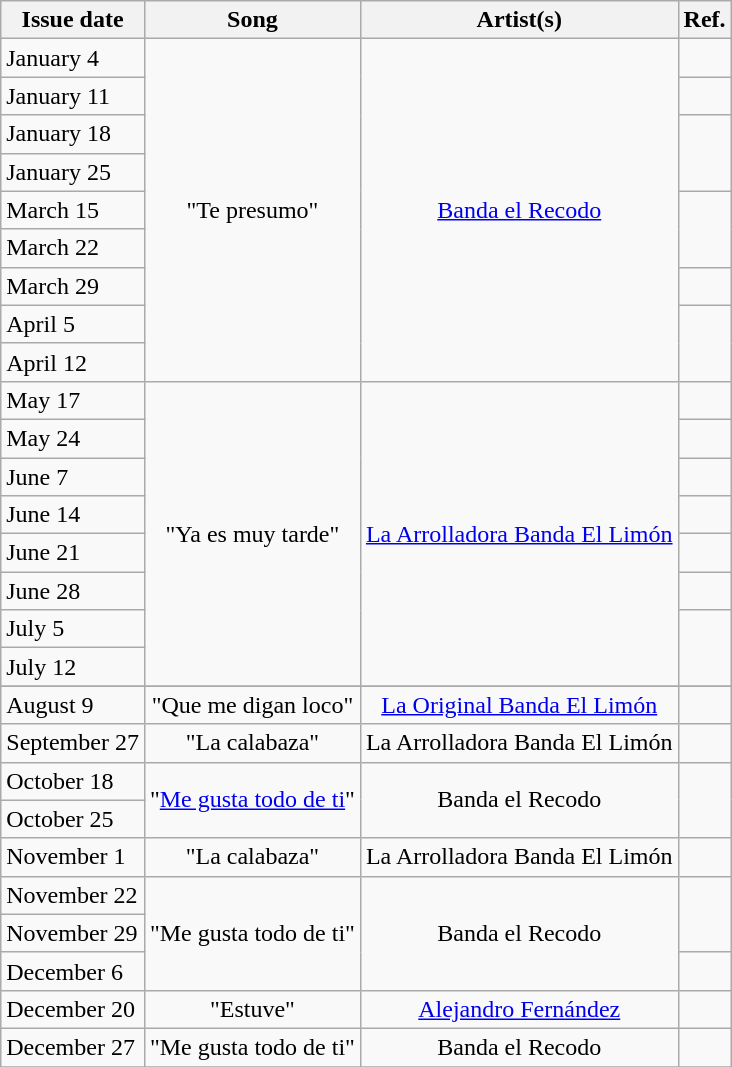<table class="wikitable">
<tr>
<th>Issue date</th>
<th>Song</th>
<th>Artist(s)</th>
<th>Ref.</th>
</tr>
<tr>
<td>January 4</td>
<td style="text-align: center;" rowspan="9">"Te presumo"</td>
<td style="text-align: center;" rowspan="9"><a href='#'>Banda el Recodo</a></td>
<td style="text-align: center;"></td>
</tr>
<tr>
<td>January 11</td>
<td style="text-align: center;"></td>
</tr>
<tr>
<td>January 18</td>
<td style="text-align: center;" rowspan="2"></td>
</tr>
<tr>
<td>January 25</td>
</tr>
<tr>
<td>March 15</td>
<td style="text-align: center;" rowspan="2"></td>
</tr>
<tr>
<td>March 22</td>
</tr>
<tr>
<td>March 29</td>
<td style="text-align: center;"></td>
</tr>
<tr>
<td>April 5</td>
<td style="text-align: center;" rowspan="2"></td>
</tr>
<tr>
<td>April 12</td>
</tr>
<tr>
<td>May 17</td>
<td style="text-align: center;" rowspan="8">"Ya es muy tarde"</td>
<td style="text-align: center;" rowspan="8"><a href='#'>La Arrolladora Banda El Limón</a></td>
<td style="text-align: center;" rowspan="1"></td>
</tr>
<tr>
<td>May 24</td>
<td style="text-align: center;"></td>
</tr>
<tr>
<td>June 7</td>
<td style="text-align: center;" rowspan="1"></td>
</tr>
<tr>
<td>June 14</td>
<td style="text-align: center;"></td>
</tr>
<tr>
<td>June 21</td>
<td style="text-align: center;"></td>
</tr>
<tr>
<td>June 28</td>
<td style="text-align: center;"></td>
</tr>
<tr>
<td>July 5</td>
<td style="text-align: center;" rowspan="2"></td>
</tr>
<tr>
<td>July 12</td>
</tr>
<tr>
</tr>
<tr>
<td>August 9</td>
<td style="text-align: center;">"Que me digan loco"</td>
<td style="text-align: center;"><a href='#'>La Original Banda El Limón</a></td>
<td style="text-align: center;" rowspan="1"></td>
</tr>
<tr>
<td>September 27</td>
<td style="text-align: center;">"La calabaza"</td>
<td style="text-align: center;">La Arrolladora Banda El Limón</td>
<td style="text-align: center;"></td>
</tr>
<tr>
<td>October 18</td>
<td style="text-align: center;" rowspan="2">"<a href='#'>Me gusta todo de ti</a>"</td>
<td style="text-align: center;" rowspan="2">Banda el Recodo</td>
<td style="text-align: center;" rowspan="2"></td>
</tr>
<tr>
<td>October 25</td>
</tr>
<tr>
<td>November 1</td>
<td style="text-align: center;">"La calabaza"</td>
<td style="text-align: center;">La Arrolladora Banda El Limón</td>
<td style="text-align: center;"></td>
</tr>
<tr>
<td>November 22</td>
<td style="text-align: center;" rowspan="3">"Me gusta todo de ti"</td>
<td style="text-align: center;" rowspan="3">Banda el Recodo</td>
<td style="text-align: center;" rowspan="2"></td>
</tr>
<tr>
<td>November 29</td>
</tr>
<tr>
<td>December 6</td>
<td style="text-align: center;"></td>
</tr>
<tr>
<td>December 20</td>
<td style="text-align: center;">"Estuve"</td>
<td style="text-align: center;"><a href='#'>Alejandro Fernández</a></td>
<td style="text-align: center;" rowspan="1"></td>
</tr>
<tr>
<td>December 27</td>
<td style="text-align: center;">"Me gusta todo de ti"</td>
<td style="text-align: center;">Banda el Recodo</td>
<td style="text-align: center;"></td>
</tr>
<tr>
</tr>
</table>
